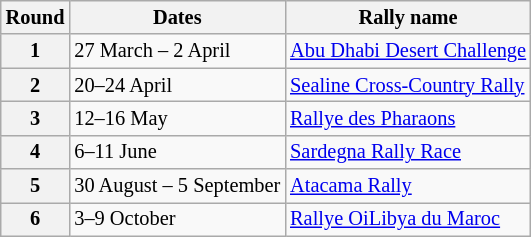<table class="wikitable" style="font-size: 85%">
<tr>
<th>Round</th>
<th>Dates</th>
<th>Rally name</th>
</tr>
<tr>
<th>1</th>
<td>27 March – 2 April</td>
<td> <a href='#'>Abu Dhabi Desert Challenge</a></td>
</tr>
<tr>
<th>2</th>
<td>20–24 April</td>
<td> <a href='#'>Sealine Cross-Country Rally</a></td>
</tr>
<tr>
<th>3</th>
<td>12–16 May</td>
<td> <a href='#'>Rallye des Pharaons</a></td>
</tr>
<tr>
<th>4</th>
<td>6–11 June</td>
<td> <a href='#'>Sardegna Rally Race</a></td>
</tr>
<tr>
<th>5</th>
<td>30 August – 5 September</td>
<td> <a href='#'>Atacama Rally</a></td>
</tr>
<tr>
<th>6</th>
<td>3–9 October</td>
<td> <a href='#'>Rallye OiLibya du Maroc</a></td>
</tr>
</table>
